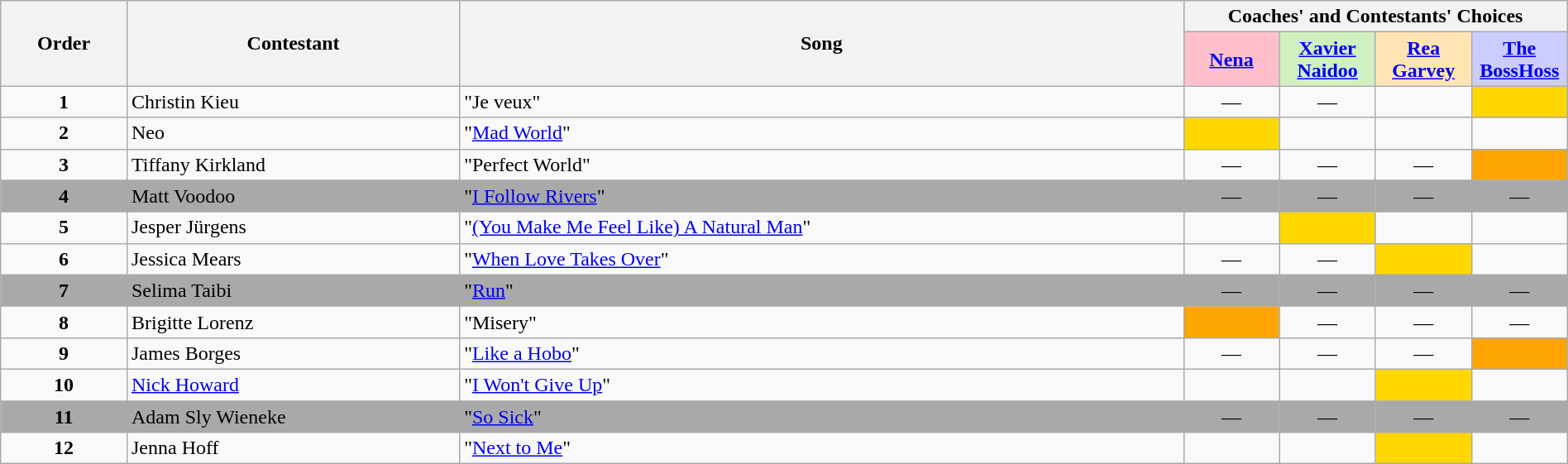<table class="wikitable" style="width:100%;">
<tr>
<th rowspan=2>Order</th>
<th rowspan=2>Contestant</th>
<th rowspan=2>Song</th>
<th colspan=4>Coaches' and Contestants' Choices</th>
</tr>
<tr>
<th style="background-color:pink" width="70"><a href='#'>Nena</a></th>
<th style="background-color:#d0f0c0" width="70"><a href='#'>Xavier Naidoo</a></th>
<th style="background-color:#ffe5b4" width="70"><a href='#'>Rea Garvey</a></th>
<th style="background-color:#ccf" width="70"><a href='#'>The BossHoss</a></th>
</tr>
<tr>
<td align="center"><strong>1</strong></td>
<td>Christin Kieu</td>
<td>"Je veux"</td>
<td align="center">—</td>
<td align="center">—</td>
<td style=";text-align:center;"></td>
<td style="background:gold;text-align:center;"></td>
</tr>
<tr>
<td align="center"><strong>2</strong></td>
<td>Neo</td>
<td>"<a href='#'>Mad World</a>"</td>
<td style="background:gold;text-align:center;"></td>
<td style=";text-align:center;"></td>
<td style=";text-align:center;"></td>
<td style=";text-align:center;"></td>
</tr>
<tr>
<td align="center"><strong>3</strong></td>
<td>Tiffany Kirkland</td>
<td>"Perfect World"</td>
<td align="center">—</td>
<td align="center">—</td>
<td align="center">—</td>
<td style="background:orange;text-align:center;"></td>
</tr>
<tr bgcolor=darkgrey>
<td align="center"><strong>4</strong></td>
<td>Matt Voodoo</td>
<td>"<a href='#'>I Follow Rivers</a>"</td>
<td align="center">—</td>
<td align="center">—</td>
<td align="center">—</td>
<td align="center">—</td>
</tr>
<tr>
<td align="center"><strong>5</strong></td>
<td>Jesper Jürgens</td>
<td>"<a href='#'>(You Make Me Feel Like) A Natural Man</a>"</td>
<td style=";text-align:center;"></td>
<td style="background:gold;text-align:center;"></td>
<td style=";text-align:center;"></td>
<td style=";text-align:center;"></td>
</tr>
<tr>
<td align="center"><strong>6</strong></td>
<td>Jessica Mears</td>
<td>"<a href='#'>When Love Takes Over</a>"</td>
<td align="center">—</td>
<td align="center">—</td>
<td style="background:gold;text-align:center;"></td>
<td style=";text-align:center;"></td>
</tr>
<tr bgcolor=darkgrey>
<td align="center"><strong>7</strong></td>
<td>Selima Taibi</td>
<td>"<a href='#'>Run</a>"</td>
<td align="center">—</td>
<td align="center">—</td>
<td align="center">—</td>
<td align="center">—</td>
</tr>
<tr>
<td align="center"><strong>8</strong></td>
<td>Brigitte Lorenz</td>
<td>"Misery"</td>
<td style="background:orange;text-align:center;"></td>
<td align="center">—</td>
<td align="center">—</td>
<td align="center">—</td>
</tr>
<tr>
<td align="center"><strong>9</strong></td>
<td>James Borges</td>
<td>"<a href='#'>Like a Hobo</a>"</td>
<td align="center">—</td>
<td align="center">—</td>
<td align="center">—</td>
<td style="background:orange;text-align:center;"></td>
</tr>
<tr>
<td align="center"><strong>10</strong></td>
<td><a href='#'>Nick Howard</a></td>
<td>"<a href='#'>I Won't Give Up</a>"</td>
<td style="text-align:center;"></td>
<td style="text-align:center;"></td>
<td style="background:gold;text-align:center;"></td>
<td style="text-align:center;"></td>
</tr>
<tr bgcolor=darkgrey>
<td align="center"><strong>11</strong></td>
<td>Adam Sly Wieneke</td>
<td>"<a href='#'>So Sick</a>"</td>
<td align="center">—</td>
<td align="center">—</td>
<td align="center">—</td>
<td align="center">—</td>
</tr>
<tr>
<td align="center"><strong>12</strong></td>
<td>Jenna Hoff</td>
<td>"<a href='#'>Next to Me</a>"</td>
<td style="text-align:center;"></td>
<td style="text-align:center;"></td>
<td style="background:gold;text-align:center;"></td>
<td style="text-align:center;"></td>
</tr>
</table>
